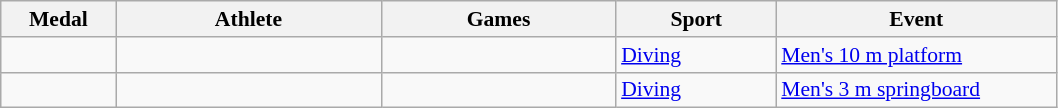<table class="wikitable sortable" style="font-size:90%">
<tr>
<th width="70">Medal</th>
<th width="170">Athlete</th>
<th width="150">Games</th>
<th width="100">Sport</th>
<th width="180">Event</th>
</tr>
<tr>
<td></td>
<td> </td>
<td></td>
<td> <a href='#'>Diving</a></td>
<td><a href='#'>Men's 10 m platform</a></td>
</tr>
<tr>
<td></td>
<td> </td>
<td></td>
<td> <a href='#'>Diving</a></td>
<td><a href='#'>Men's 3 m springboard</a></td>
</tr>
</table>
